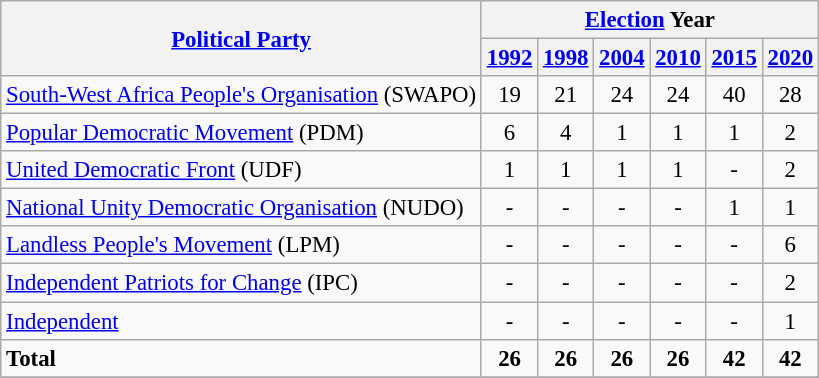<table class="wikitable" style="font-size: 95%;">
<tr>
<th scope="col" rowspan="2"><a href='#'>Political Party</a></th>
<th scope="col" colspan="8"><a href='#'>Election</a> Year</th>
</tr>
<tr>
<th scope="col"><a href='#'>1992</a></th>
<th scope="col"><a href='#'>1998</a></th>
<th scope="col"><a href='#'>2004</a></th>
<th scope="col"><a href='#'>2010</a></th>
<th scope="col"><a href='#'>2015</a></th>
<th scope="col"><a href='#'>2020</a></th>
</tr>
<tr>
<td align="left"><a href='#'>South-West Africa People's Organisation</a> (SWAPO)</td>
<td align="center">19</td>
<td align="center">21</td>
<td align="center">24</td>
<td align="center">24</td>
<td align="center">40</td>
<td align="center">28</td>
</tr>
<tr>
<td align="left"><a href='#'>Popular Democratic Movement</a> (PDM)</td>
<td align="center">6</td>
<td align="center">4</td>
<td align="center">1</td>
<td align="center">1</td>
<td align="center">1</td>
<td align="center">2</td>
</tr>
<tr>
<td align="left"><a href='#'>United Democratic Front</a> (UDF)</td>
<td align="center">1</td>
<td align="center">1</td>
<td align="center">1</td>
<td align="center">1</td>
<td align="center">-</td>
<td align="center">2</td>
</tr>
<tr>
<td align="left"><a href='#'>National Unity Democratic Organisation</a> (NUDO)</td>
<td align="center">-</td>
<td align="center">-</td>
<td align="center">-</td>
<td align="center">-</td>
<td align="center">1</td>
<td align="center">1</td>
</tr>
<tr>
<td align="left"><a href='#'>Landless People's Movement</a> (LPM)</td>
<td align="center">-</td>
<td align="center">-</td>
<td align="center">-</td>
<td align="center">-</td>
<td align="center">-</td>
<td align="center">6</td>
</tr>
<tr>
<td align="left"><a href='#'>Independent Patriots for Change</a> (IPC)</td>
<td align="center">-</td>
<td align="center">-</td>
<td align="center">-</td>
<td align="center">-</td>
<td align="center">-</td>
<td align="center">2</td>
</tr>
<tr>
<td align="left"><a href='#'>Independent</a></td>
<td align="center">-</td>
<td align="center">-</td>
<td align="center">-</td>
<td align="center">-</td>
<td align="center">-</td>
<td align="center">1</td>
</tr>
<tr>
<td align="left"><strong>Total</strong></td>
<td align="center"><strong>26</strong></td>
<td align="center"><strong>26</strong></td>
<td align="center"><strong>26</strong></td>
<td align="center"><strong>26</strong></td>
<td align="center"><strong>42</strong></td>
<td align="center"><strong>42</strong></td>
</tr>
<tr>
</tr>
</table>
